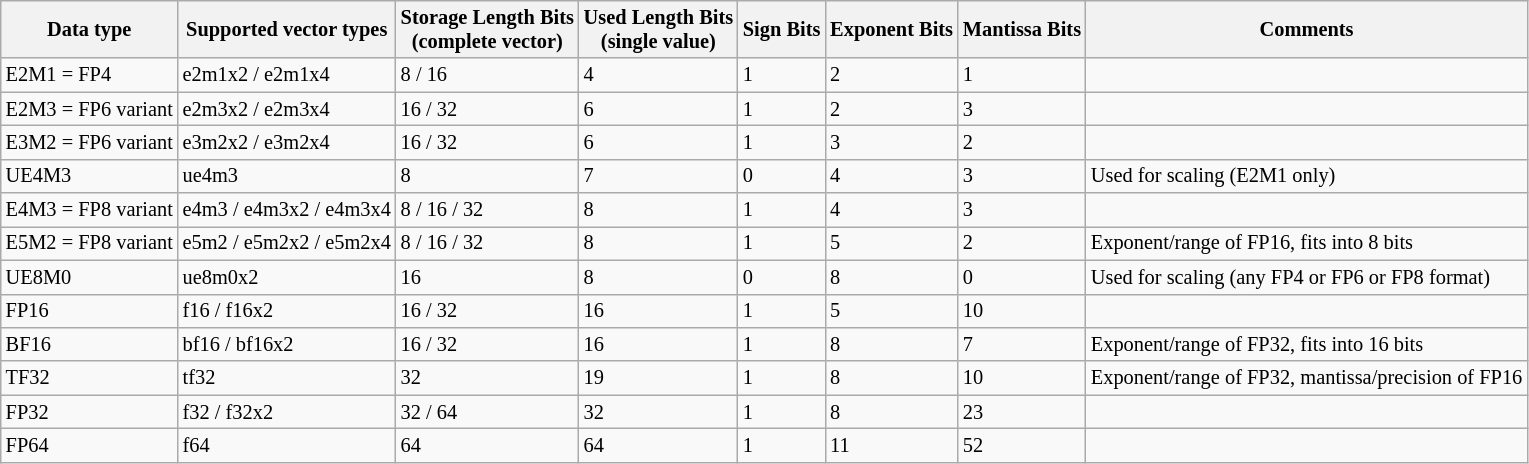<table class="wikitable" style="font-size:85%;">
<tr>
<th>Data type</th>
<th>Supported vector types</th>
<th>Storage Length Bits<br>(complete vector)</th>
<th>Used Length Bits<br>(single value)</th>
<th>Sign Bits</th>
<th>Exponent Bits</th>
<th>Mantissa Bits</th>
<th>Comments</th>
</tr>
<tr>
<td>E2M1 = FP4</td>
<td>e2m1x2 / e2m1x4</td>
<td>8 / 16</td>
<td>4</td>
<td>1</td>
<td>2</td>
<td>1</td>
<td></td>
</tr>
<tr>
<td>E2M3 = FP6 variant</td>
<td>e2m3x2 / e2m3x4</td>
<td>16 / 32</td>
<td>6</td>
<td>1</td>
<td>2</td>
<td>3</td>
<td></td>
</tr>
<tr>
<td>E3M2 = FP6 variant</td>
<td>e3m2x2 / e3m2x4</td>
<td>16 / 32</td>
<td>6</td>
<td>1</td>
<td>3</td>
<td>2</td>
<td></td>
</tr>
<tr>
<td>UE4M3</td>
<td>ue4m3</td>
<td>8</td>
<td>7</td>
<td>0</td>
<td>4</td>
<td>3</td>
<td>Used for scaling (E2M1 only)</td>
</tr>
<tr>
<td>E4M3 = FP8 variant</td>
<td>e4m3 / e4m3x2 / e4m3x4</td>
<td>8 / 16 / 32</td>
<td>8</td>
<td>1</td>
<td>4</td>
<td>3</td>
<td></td>
</tr>
<tr>
<td>E5M2 = FP8 variant</td>
<td>e5m2 / e5m2x2 / e5m2x4</td>
<td>8 / 16 / 32</td>
<td>8</td>
<td>1</td>
<td>5</td>
<td>2</td>
<td>Exponent/range of FP16, fits into 8 bits</td>
</tr>
<tr>
<td>UE8M0</td>
<td>ue8m0x2</td>
<td>16</td>
<td>8</td>
<td>0</td>
<td>8</td>
<td>0</td>
<td>Used for scaling (any FP4 or FP6 or FP8 format)</td>
</tr>
<tr>
<td>FP16</td>
<td>f16 / f16x2</td>
<td>16 / 32</td>
<td>16</td>
<td>1</td>
<td>5</td>
<td>10</td>
<td></td>
</tr>
<tr>
<td>BF16</td>
<td>bf16 / bf16x2</td>
<td>16 / 32</td>
<td>16</td>
<td>1</td>
<td>8</td>
<td>7</td>
<td>Exponent/range of FP32, fits into 16 bits</td>
</tr>
<tr>
<td>TF32</td>
<td>tf32</td>
<td>32</td>
<td>19</td>
<td>1</td>
<td>8</td>
<td>10</td>
<td>Exponent/range of FP32, mantissa/precision of FP16</td>
</tr>
<tr>
<td>FP32</td>
<td>f32 / f32x2</td>
<td>32 / 64</td>
<td>32</td>
<td>1</td>
<td>8</td>
<td>23</td>
<td></td>
</tr>
<tr>
<td>FP64</td>
<td>f64</td>
<td>64</td>
<td>64</td>
<td>1</td>
<td>11</td>
<td>52</td>
<td></td>
</tr>
</table>
